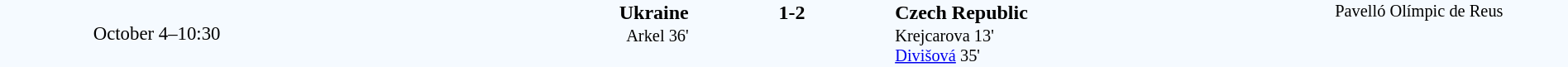<table style="width: 100%; background:#F5FAFF;" cellspacing="0">
<tr>
<td style=font-size:95% align=center rowspan=3 width=20%>October 4–10:30</td>
</tr>
<tr>
<td width=24% align=right><strong>Ukraine</strong></td>
<td align=center width=13%><strong>1-2</strong></td>
<td width=24%><strong>Czech Republic</strong></td>
<td style=font-size:85% rowspan=3 valign=top align=center>Pavelló Olímpic de Reus</td>
</tr>
<tr style=font-size:85%>
<td align=right valign=top>Arkel 36'</td>
<td></td>
<td valign=top>Krejcarova 13'<br><a href='#'>Divišová</a> 35'</td>
</tr>
</table>
